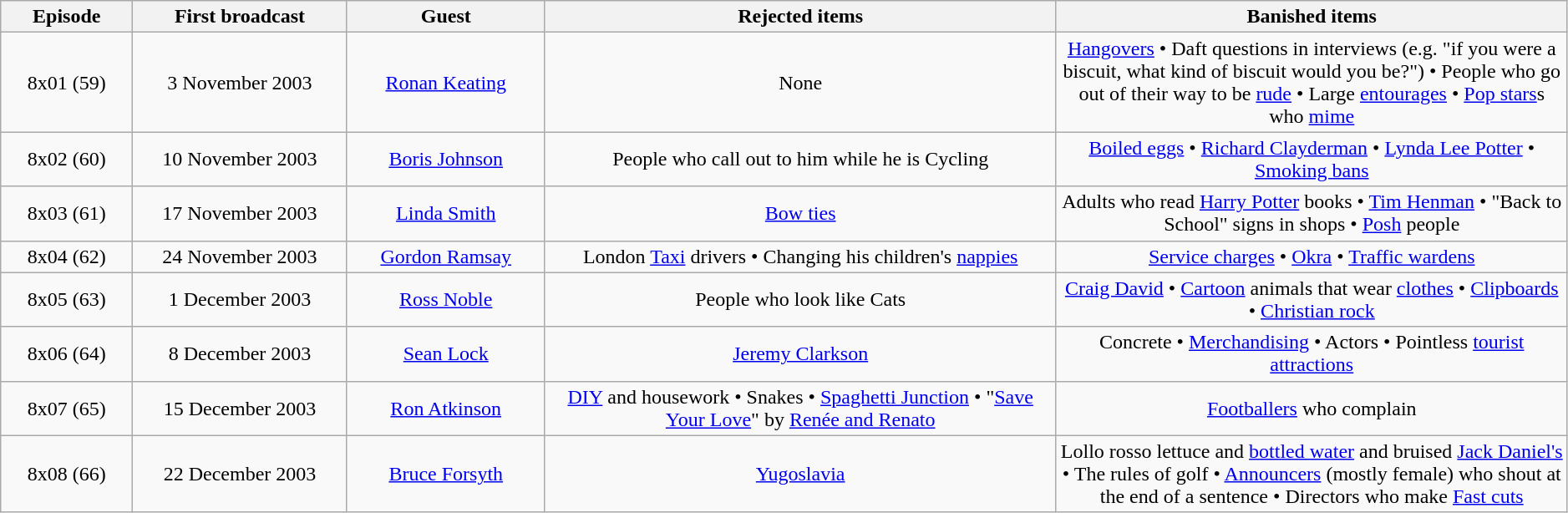<table class="wikitable"  style="width:99%; left:0 auto; text-align:center;">
<tr>
<th style="width:8%;">Episode</th>
<th style="width:13%;">First broadcast</th>
<th style="width:12%;">Guest</th>
<th style="width:31%;">Rejected items</th>
<th style="width:31%;">Banished items</th>
</tr>
<tr>
<td>8x01 (59)</td>
<td>3 November 2003</td>
<td><a href='#'>Ronan Keating</a></td>
<td>None</td>
<td><a href='#'>Hangovers</a> • Daft questions in interviews (e.g. "if you were a biscuit, what kind of biscuit would you be?") • People who go out of their way to be <a href='#'>rude</a> • Large <a href='#'>entourages</a> • <a href='#'>Pop stars</a>s who <a href='#'>mime</a></td>
</tr>
<tr>
<td>8x02 (60)</td>
<td>10 November 2003</td>
<td><a href='#'>Boris Johnson</a></td>
<td>People who call out to him while he is Cycling</td>
<td><a href='#'>Boiled eggs</a> • <a href='#'>Richard Clayderman</a> • <a href='#'>Lynda Lee Potter</a> • <a href='#'>Smoking bans</a></td>
</tr>
<tr>
<td>8x03 (61)</td>
<td>17 November 2003</td>
<td><a href='#'>Linda Smith</a></td>
<td><a href='#'>Bow ties</a></td>
<td>Adults who read <a href='#'>Harry Potter</a> books • <a href='#'>Tim Henman</a> • "Back to School" signs in shops • <a href='#'>Posh</a> people</td>
</tr>
<tr>
<td>8x04 (62)</td>
<td>24 November 2003</td>
<td><a href='#'>Gordon Ramsay</a></td>
<td>London <a href='#'>Taxi</a> drivers • Changing his children's <a href='#'>nappies</a></td>
<td><a href='#'>Service charges</a> • <a href='#'>Okra</a> • <a href='#'>Traffic wardens</a></td>
</tr>
<tr>
<td>8x05 (63)</td>
<td>1 December 2003</td>
<td><a href='#'>Ross Noble</a></td>
<td>People who look like Cats</td>
<td><a href='#'>Craig David</a> • <a href='#'>Cartoon</a> animals that wear <a href='#'>clothes</a> • <a href='#'>Clipboards</a> • <a href='#'>Christian rock</a></td>
</tr>
<tr>
<td>8x06 (64)</td>
<td>8 December 2003</td>
<td><a href='#'>Sean Lock</a></td>
<td><a href='#'>Jeremy Clarkson</a></td>
<td>Concrete • <a href='#'>Merchandising</a> • Actors • Pointless <a href='#'>tourist attractions</a></td>
</tr>
<tr>
<td>8x07 (65)</td>
<td>15 December 2003</td>
<td><a href='#'>Ron Atkinson</a></td>
<td><a href='#'>DIY</a> and housework • Snakes • <a href='#'>Spaghetti Junction</a> • "<a href='#'>Save Your Love</a>" by <a href='#'>Renée and Renato</a></td>
<td><a href='#'>Footballers</a> who complain</td>
</tr>
<tr>
<td>8x08 (66)</td>
<td>22 December 2003</td>
<td><a href='#'>Bruce Forsyth</a></td>
<td><a href='#'>Yugoslavia</a></td>
<td>Lollo rosso lettuce and <a href='#'>bottled water</a> and bruised <a href='#'>Jack Daniel's</a> • The rules of golf • <a href='#'>Announcers</a> (mostly female) who shout at the end of a sentence • Directors who make <a href='#'>Fast cuts</a></td>
</tr>
</table>
